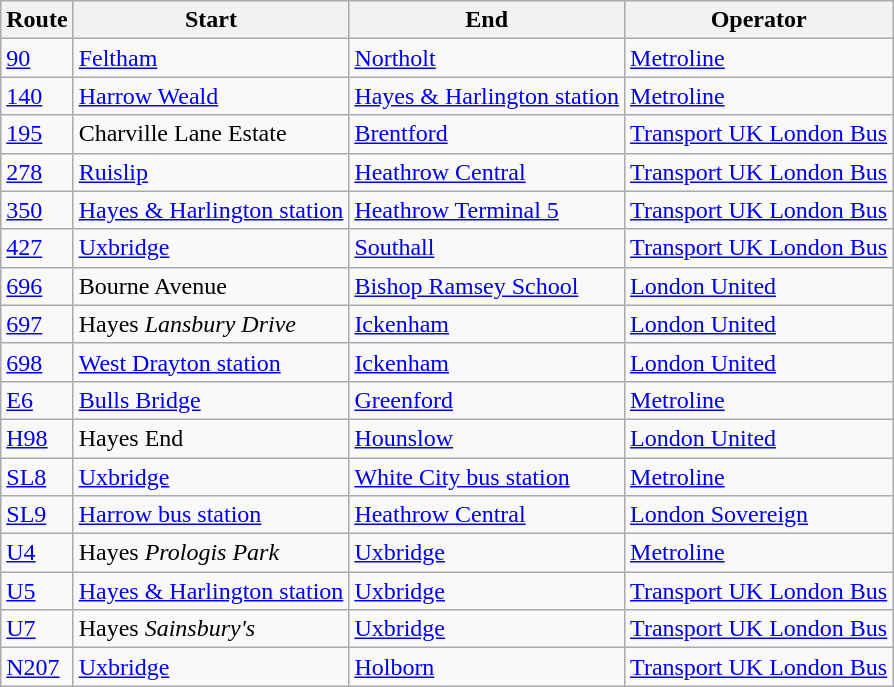<table class="wikitable">
<tr>
<th>Route</th>
<th>Start</th>
<th>End</th>
<th>Operator</th>
</tr>
<tr>
<td><a href='#'>90</a></td>
<td><a href='#'>Feltham</a></td>
<td><a href='#'>Northolt</a></td>
<td><a href='#'>Metroline</a></td>
</tr>
<tr>
<td><a href='#'>140</a></td>
<td><a href='#'>Harrow Weald</a></td>
<td><a href='#'>Hayes & Harlington station</a></td>
<td><a href='#'>Metroline</a></td>
</tr>
<tr>
<td><a href='#'>195</a></td>
<td>Charville Lane Estate</td>
<td><a href='#'>Brentford</a></td>
<td><a href='#'>Transport UK London Bus</a></td>
</tr>
<tr>
<td><a href='#'>278</a></td>
<td><a href='#'>Ruislip</a></td>
<td><a href='#'>Heathrow Central</a></td>
<td><a href='#'>Transport UK London Bus</a></td>
</tr>
<tr>
<td><a href='#'>350</a></td>
<td><a href='#'>Hayes & Harlington station</a></td>
<td><a href='#'>Heathrow Terminal 5</a></td>
<td><a href='#'>Transport UK London Bus</a></td>
</tr>
<tr>
<td><a href='#'>427</a></td>
<td><a href='#'>Uxbridge</a></td>
<td><a href='#'>Southall</a></td>
<td><a href='#'>Transport UK London Bus</a></td>
</tr>
<tr>
<td><a href='#'>696</a></td>
<td>Bourne Avenue</td>
<td><a href='#'>Bishop Ramsey School</a></td>
<td><a href='#'>London United</a></td>
</tr>
<tr>
<td><a href='#'>697</a></td>
<td>Hayes <em>Lansbury Drive</em></td>
<td><a href='#'>Ickenham</a></td>
<td><a href='#'>London United</a></td>
</tr>
<tr>
<td><a href='#'>698</a></td>
<td><a href='#'>West Drayton station</a></td>
<td><a href='#'>Ickenham</a></td>
<td><a href='#'>London United</a></td>
</tr>
<tr>
<td><a href='#'>E6</a></td>
<td><a href='#'>Bulls Bridge</a></td>
<td><a href='#'>Greenford</a></td>
<td><a href='#'>Metroline</a></td>
</tr>
<tr>
<td><a href='#'>H98</a></td>
<td>Hayes End</td>
<td><a href='#'>Hounslow</a></td>
<td><a href='#'>London United</a></td>
</tr>
<tr>
<td><a href='#'>SL8</a></td>
<td><a href='#'>Uxbridge</a></td>
<td><a href='#'>White City bus station</a></td>
<td><a href='#'>Metroline</a></td>
</tr>
<tr>
<td><a href='#'>SL9</a></td>
<td><a href='#'>Harrow bus station</a></td>
<td><a href='#'>Heathrow Central</a></td>
<td><a href='#'>London Sovereign</a></td>
</tr>
<tr>
<td><a href='#'>U4</a></td>
<td>Hayes <em>Prologis Park</em></td>
<td><a href='#'>Uxbridge</a></td>
<td><a href='#'>Metroline</a></td>
</tr>
<tr>
<td><a href='#'>U5</a></td>
<td><a href='#'>Hayes & Harlington station</a></td>
<td><a href='#'>Uxbridge</a></td>
<td><a href='#'>Transport UK London Bus</a></td>
</tr>
<tr>
<td><a href='#'>U7</a></td>
<td>Hayes <em>Sainsbury's</em></td>
<td><a href='#'>Uxbridge</a></td>
<td><a href='#'>Transport UK London Bus</a></td>
</tr>
<tr>
<td><a href='#'>N207</a></td>
<td><a href='#'>Uxbridge</a></td>
<td><a href='#'>Holborn</a></td>
<td><a href='#'>Transport UK London Bus</a></td>
</tr>
</table>
